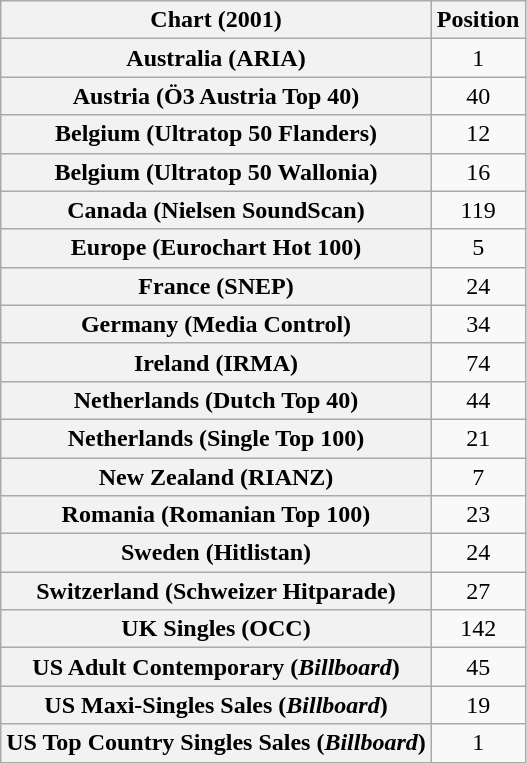<table class="wikitable sortable plainrowheaders" style="text-align:center">
<tr>
<th>Chart (2001)</th>
<th>Position</th>
</tr>
<tr>
<th scope="row">Australia (ARIA)</th>
<td>1</td>
</tr>
<tr>
<th scope="row">Austria (Ö3 Austria Top 40)</th>
<td>40</td>
</tr>
<tr>
<th scope="row">Belgium (Ultratop 50 Flanders)</th>
<td>12</td>
</tr>
<tr>
<th scope="row">Belgium (Ultratop 50 Wallonia)</th>
<td>16</td>
</tr>
<tr>
<th scope="row">Canada (Nielsen SoundScan)</th>
<td>119</td>
</tr>
<tr>
<th scope="row">Europe (Eurochart Hot 100)</th>
<td>5</td>
</tr>
<tr>
<th scope="row">France (SNEP)</th>
<td>24</td>
</tr>
<tr>
<th scope="row">Germany (Media Control)</th>
<td>34</td>
</tr>
<tr>
<th scope="row">Ireland (IRMA)</th>
<td>74</td>
</tr>
<tr>
<th scope="row">Netherlands (Dutch Top 40)</th>
<td>44</td>
</tr>
<tr>
<th scope="row">Netherlands (Single Top 100)</th>
<td>21</td>
</tr>
<tr>
<th scope="row">New Zealand (RIANZ)</th>
<td>7</td>
</tr>
<tr>
<th scope="row">Romania (Romanian Top 100)</th>
<td>23</td>
</tr>
<tr>
<th scope="row">Sweden (Hitlistan)</th>
<td>24</td>
</tr>
<tr>
<th scope="row">Switzerland (Schweizer Hitparade)</th>
<td>27</td>
</tr>
<tr>
<th scope="row">UK Singles (OCC)</th>
<td>142</td>
</tr>
<tr>
<th scope="row">US Adult Contemporary (<em>Billboard</em>)</th>
<td>45</td>
</tr>
<tr>
<th scope="row">US Maxi-Singles Sales (<em>Billboard</em>)</th>
<td>19</td>
</tr>
<tr>
<th scope="row">US Top Country Singles Sales (<em>Billboard</em>)</th>
<td>1</td>
</tr>
</table>
